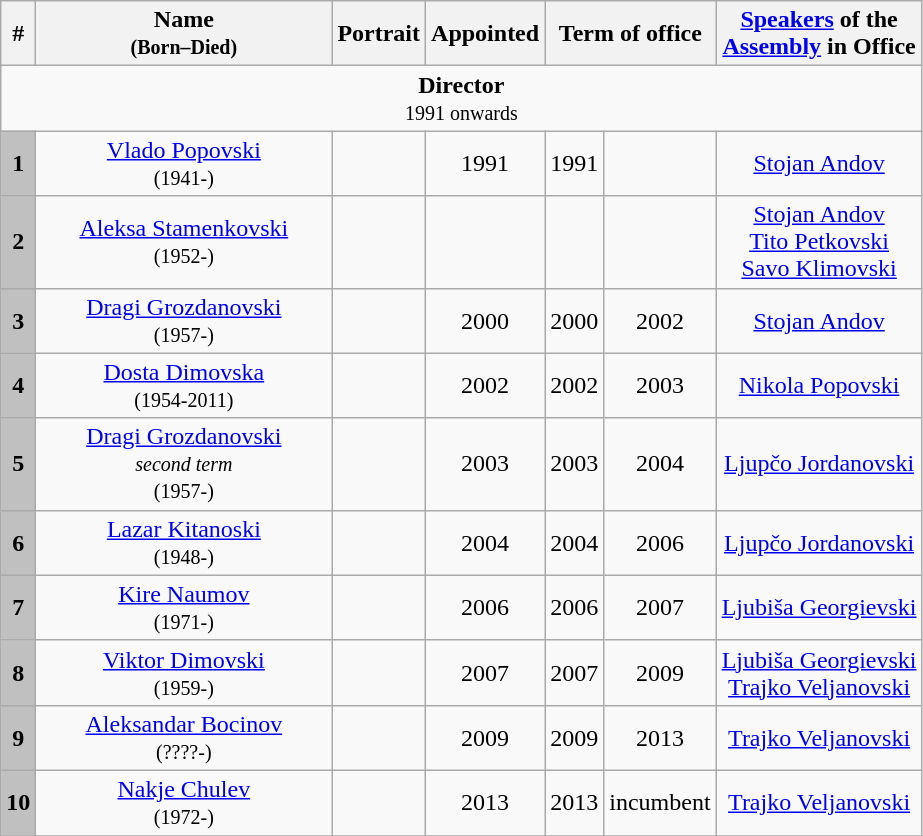<table class="wikitable" style="text-align:center">
<tr ->
<th>#</th>
<th width=190>Name<br><small>(Born–Died)</small></th>
<th>Portrait</th>
<th>Appointed</th>
<th colspan=2>Term of office</th>
<th><a href='#'>Speakers</a> of the <br><a href='#'>Assembly</a> in Office</th>
</tr>
<tr ->
<td align="center" colspan="7"><strong>Director</strong><br><small>1991 onwards</small></td>
</tr>
<tr ->
<th style="background:silver;">1</th>
<td> <a href='#'>Vlado Popovski</a><br><small> (1941-)</small></td>
<td></td>
<td>1991</td>
<td>1991</td>
<td></td>
<td><a href='#'>Stojan Andov</a></td>
</tr>
<tr ->
<th style="background:silver;">2</th>
<td> <a href='#'>Aleksa Stamenkovski</a> <br> <small>(1952-)</small></td>
<td></td>
<td></td>
<td></td>
<td></td>
<td><a href='#'>Stojan Andov</a> <br> <a href='#'>Tito Petkovski</a> <br> <a href='#'>Savo Klimovski</a></td>
</tr>
<tr ->
<th style="background:silver;">3</th>
<td> <a href='#'>Dragi Grozdanovski</a><br><small>(1957-)</small></td>
<td></td>
<td>2000</td>
<td>2000</td>
<td>2002</td>
<td><a href='#'>Stojan Andov</a></td>
</tr>
<tr ->
<th style="background:silver;">4</th>
<td> <a href='#'>Dosta Dimovska</a> <br><small>(1954-2011)</small></td>
<td></td>
<td>2002</td>
<td>2002</td>
<td>2003</td>
<td><a href='#'>Nikola Popovski</a></td>
</tr>
<tr ->
<th style="background:silver;">5</th>
<td> <a href='#'>Dragi Grozdanovski</a> <br> <small><em>second term</em></small> <br> <small>(1957-)</small></td>
<td></td>
<td>2003</td>
<td>2003</td>
<td>2004</td>
<td><a href='#'>Ljupčo Jordanovski</a></td>
</tr>
<tr ->
<th style="background:silver;">6</th>
<td> <a href='#'>Lazar Kitanoski</a> <br> <small>(1948-)</small></td>
<td></td>
<td>2004</td>
<td>2004</td>
<td>2006</td>
<td><a href='#'>Ljupčo Jordanovski</a></td>
</tr>
<tr ->
<th style="background:silver;">7</th>
<td> <a href='#'>Kire Naumov</a> <br> <small>(1971-)</small></td>
<td></td>
<td>2006</td>
<td>2006</td>
<td>2007</td>
<td><a href='#'>Ljubiša Georgievski</a></td>
</tr>
<tr ->
<th style="background:silver;">8</th>
<td> <a href='#'>Viktor Dimovski</a> <br> <small>(1959-)</small></td>
<td></td>
<td>2007</td>
<td>2007</td>
<td>2009</td>
<td><a href='#'>Ljubiša Georgievski</a> <br> <a href='#'>Trajko Veljanovski</a></td>
</tr>
<tr ->
<th style="background:silver;">9</th>
<td> <a href='#'>Aleksandar Bocinov</a> <br> <small>(????-)</small></td>
<td></td>
<td>2009</td>
<td>2009</td>
<td>2013</td>
<td><a href='#'>Trajko Veljanovski</a></td>
</tr>
<tr ->
<th style="background:silver;">10</th>
<td> <a href='#'>Nakje Chulev</a> <br> <small>(1972-)</small></td>
<td></td>
<td>2013</td>
<td>2013</td>
<td>incumbent</td>
<td><a href='#'>Trajko Veljanovski</a></td>
</tr>
<tr ->
</tr>
</table>
